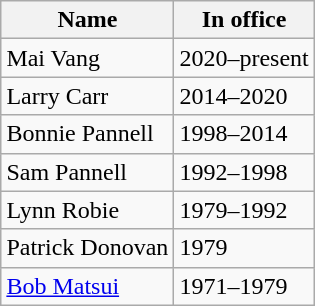<table class="wikitable" style="margin-left:30px" align=right>
<tr>
<th>Name</th>
<th>In office</th>
</tr>
<tr>
<td>Mai Vang</td>
<td>2020–present</td>
</tr>
<tr>
<td>Larry Carr</td>
<td>2014–2020</td>
</tr>
<tr>
<td>Bonnie Pannell </td>
<td>1998–2014</td>
</tr>
<tr>
<td>Sam Pannell </td>
<td>1992–1998</td>
</tr>
<tr>
<td>Lynn Robie</td>
<td>1979–1992</td>
</tr>
<tr>
<td>Patrick Donovan </td>
<td>1979</td>
</tr>
<tr>
<td><a href='#'>Bob Matsui</a> </td>
<td>1971–1979</td>
</tr>
</table>
